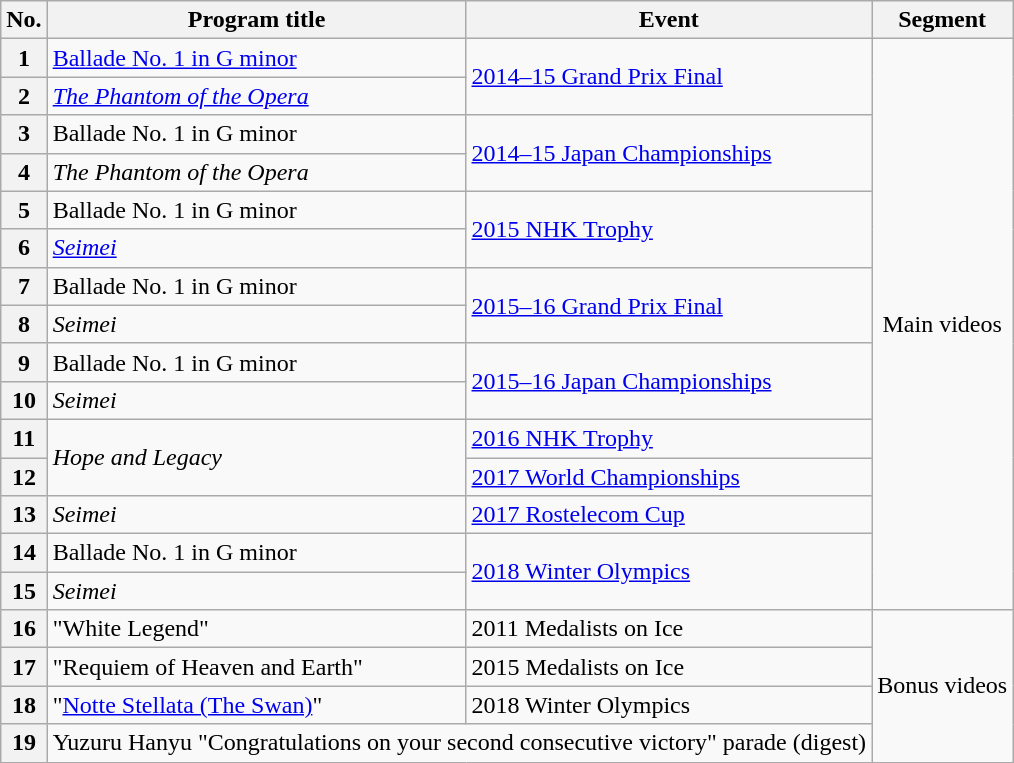<table class="wikitable">
<tr>
<th scope=col>No.</th>
<th scope=col>Program title</th>
<th scope=col>Event</th>
<th scope=col>Segment</th>
</tr>
<tr>
<th scope=row>1</th>
<td><a href='#'>Ballade No. 1 in G minor</a></td>
<td rowspan=2><a href='#'>2014–15 Grand Prix Final</a></td>
<td rowspan=15 align=center>Main videos</td>
</tr>
<tr>
<th scope=row>2</th>
<td><em><a href='#'>The Phantom of the Opera</a></em></td>
</tr>
<tr>
<th scope=row>3</th>
<td>Ballade No. 1 in G minor</td>
<td rowspan=2><a href='#'>2014–15 Japan Championships</a></td>
</tr>
<tr>
<th scope=row>4</th>
<td><em>The Phantom of the Opera</em></td>
</tr>
<tr>
<th scope=row>5</th>
<td>Ballade No. 1 in G minor</td>
<td rowspan=2><a href='#'>2015 NHK Trophy</a></td>
</tr>
<tr>
<th scope=row>6</th>
<td><em><a href='#'>Seimei</a></em></td>
</tr>
<tr>
<th scope=row>7</th>
<td>Ballade No. 1 in G minor</td>
<td rowspan=2><a href='#'>2015–16 Grand Prix Final</a></td>
</tr>
<tr>
<th scope=row>8</th>
<td><em>Seimei</em></td>
</tr>
<tr>
<th scope=row>9</th>
<td>Ballade No. 1 in G minor</td>
<td rowspan=2><a href='#'>2015–16 Japan Championships</a></td>
</tr>
<tr>
<th scope=row>10</th>
<td><em>Seimei</em></td>
</tr>
<tr>
<th scope=row>11</th>
<td rowspan=2><em>Hope and Legacy</em></td>
<td><a href='#'>2016 NHK Trophy</a></td>
</tr>
<tr>
<th scope=row>12</th>
<td><a href='#'>2017 World Championships</a></td>
</tr>
<tr>
<th scope=row>13</th>
<td><em>Seimei</em></td>
<td><a href='#'>2017 Rostelecom Cup</a></td>
</tr>
<tr>
<th scope=row>14</th>
<td>Ballade No. 1 in G minor</td>
<td rowspan=2><a href='#'>2018 Winter Olympics</a></td>
</tr>
<tr>
<th scope=row>15</th>
<td><em>Seimei</em></td>
</tr>
<tr>
<th scope=row>16</th>
<td>"White Legend"</td>
<td>2011 Medalists on Ice</td>
<td rowspan=4>Bonus videos</td>
</tr>
<tr>
<th scope=row>17</th>
<td>"Requiem of Heaven and Earth"</td>
<td>2015 Medalists on Ice</td>
</tr>
<tr>
<th scope=row>18</th>
<td>"<a href='#'>Notte Stellata (The Swan)</a>"</td>
<td>2018 Winter Olympics</td>
</tr>
<tr>
<th scope=row>19</th>
<td colspan=2>Yuzuru Hanyu "Congratulations on your second consecutive victory" parade (digest)</td>
</tr>
</table>
